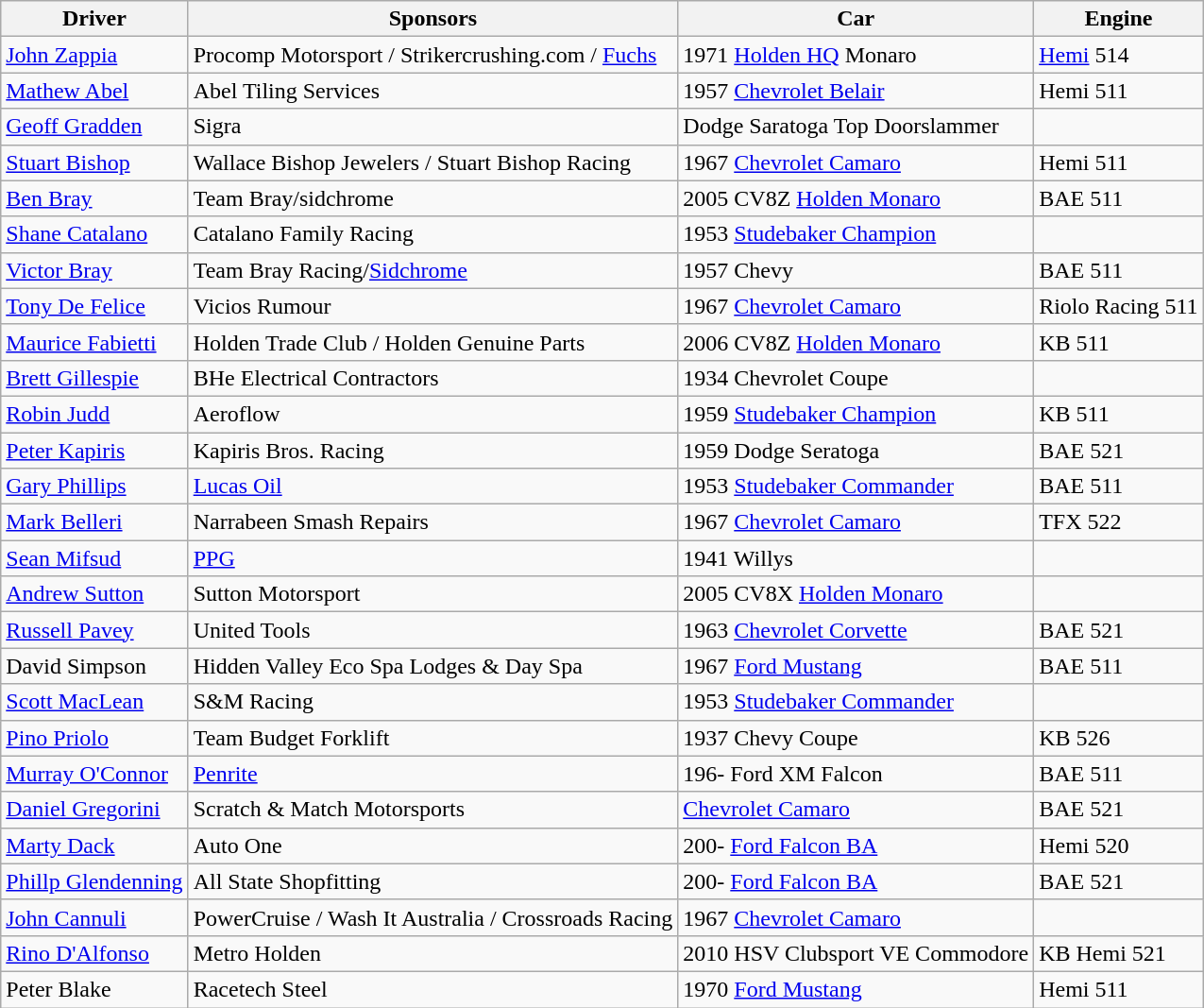<table class="wikitable sortable">
<tr>
<th>Driver</th>
<th>Sponsors</th>
<th>Car</th>
<th>Engine</th>
</tr>
<tr>
<td><a href='#'>John Zappia</a></td>
<td>Procomp Motorsport / Strikercrushing.com / <a href='#'>Fuchs</a></td>
<td>1971 <a href='#'>Holden HQ</a> Monaro</td>
<td><a href='#'>Hemi</a> 514</td>
</tr>
<tr>
<td><a href='#'>Mathew Abel</a></td>
<td>Abel Tiling Services</td>
<td>1957 <a href='#'>Chevrolet Belair</a></td>
<td>Hemi 511</td>
</tr>
<tr>
<td><a href='#'>Geoff Gradden</a></td>
<td>Sigra</td>
<td>Dodge Saratoga Top Doorslammer</td>
<td></td>
</tr>
<tr>
<td><a href='#'>Stuart Bishop</a></td>
<td>Wallace Bishop Jewelers / Stuart Bishop Racing</td>
<td>1967 <a href='#'>Chevrolet Camaro</a></td>
<td>Hemi 511</td>
</tr>
<tr>
<td><a href='#'>Ben Bray</a></td>
<td>Team Bray/sidchrome</td>
<td>2005 CV8Z <a href='#'>Holden Monaro</a></td>
<td>BAE 511</td>
</tr>
<tr>
<td><a href='#'>Shane Catalano</a></td>
<td>Catalano Family Racing</td>
<td>1953 <a href='#'>Studebaker Champion</a></td>
<td></td>
</tr>
<tr>
<td><a href='#'>Victor Bray</a></td>
<td>Team Bray Racing/<a href='#'>Sidchrome</a></td>
<td>1957 Chevy</td>
<td>BAE 511</td>
</tr>
<tr>
<td><a href='#'>Tony De Felice</a></td>
<td>Vicios Rumour</td>
<td>1967 <a href='#'>Chevrolet Camaro</a></td>
<td>Riolo Racing 511</td>
</tr>
<tr>
<td><a href='#'>Maurice Fabietti</a></td>
<td>Holden Trade Club / Holden Genuine Parts</td>
<td>2006 CV8Z <a href='#'>Holden Monaro</a></td>
<td>KB 511</td>
</tr>
<tr>
<td><a href='#'>Brett Gillespie</a></td>
<td>BHe Electrical Contractors</td>
<td>1934 Chevrolet Coupe</td>
<td></td>
</tr>
<tr>
<td><a href='#'>Robin Judd</a></td>
<td>Aeroflow</td>
<td>1959 <a href='#'>Studebaker Champion</a></td>
<td>KB 511</td>
</tr>
<tr>
<td><a href='#'>Peter Kapiris</a></td>
<td>Kapiris Bros. Racing</td>
<td>1959 Dodge Seratoga</td>
<td>BAE 521</td>
</tr>
<tr>
<td><a href='#'>Gary Phillips</a></td>
<td><a href='#'>Lucas Oil</a></td>
<td>1953 <a href='#'>Studebaker Commander</a></td>
<td>BAE 511</td>
</tr>
<tr>
<td><a href='#'>Mark Belleri</a></td>
<td>Narrabeen Smash Repairs</td>
<td>1967 <a href='#'>Chevrolet Camaro</a></td>
<td>TFX 522</td>
</tr>
<tr>
<td><a href='#'>Sean Mifsud</a></td>
<td><a href='#'>PPG</a></td>
<td>1941 Willys</td>
<td></td>
</tr>
<tr>
<td><a href='#'>Andrew Sutton</a></td>
<td>Sutton Motorsport</td>
<td>2005 CV8X <a href='#'>Holden Monaro</a></td>
<td></td>
</tr>
<tr>
<td><a href='#'>Russell Pavey</a></td>
<td>United Tools</td>
<td>1963 <a href='#'>Chevrolet Corvette</a></td>
<td>BAE 521</td>
</tr>
<tr>
<td>David Simpson</td>
<td>Hidden Valley Eco Spa Lodges & Day Spa</td>
<td>1967 <a href='#'>Ford Mustang</a></td>
<td>BAE 511</td>
</tr>
<tr>
<td><a href='#'>Scott MacLean</a></td>
<td>S&M Racing</td>
<td>1953 <a href='#'>Studebaker Commander</a></td>
<td></td>
</tr>
<tr>
<td><a href='#'>Pino Priolo</a></td>
<td>Team Budget Forklift</td>
<td>1937 Chevy Coupe</td>
<td>KB 526</td>
</tr>
<tr>
<td><a href='#'>Murray O'Connor</a></td>
<td><a href='#'>Penrite</a></td>
<td>196- Ford XM Falcon</td>
<td>BAE 511</td>
</tr>
<tr>
<td><a href='#'>Daniel Gregorini</a></td>
<td>Scratch & Match Motorsports</td>
<td><a href='#'>Chevrolet Camaro</a></td>
<td>BAE 521</td>
</tr>
<tr>
<td><a href='#'>Marty Dack</a></td>
<td>Auto One</td>
<td>200- <a href='#'>Ford Falcon BA</a></td>
<td>Hemi 520</td>
</tr>
<tr>
<td><a href='#'>Phillp Glendenning</a></td>
<td>All State Shopfitting</td>
<td>200- <a href='#'>Ford Falcon BA</a></td>
<td>BAE 521</td>
</tr>
<tr>
<td><a href='#'>John Cannuli</a></td>
<td>PowerCruise / Wash It Australia / Crossroads Racing</td>
<td>1967 <a href='#'>Chevrolet Camaro</a></td>
<td></td>
</tr>
<tr>
<td><a href='#'>Rino D'Alfonso</a></td>
<td>Metro Holden</td>
<td>2010 HSV Clubsport VE Commodore</td>
<td>KB Hemi 521</td>
</tr>
<tr>
<td>Peter Blake</td>
<td>Racetech Steel</td>
<td>1970 <a href='#'>Ford Mustang</a></td>
<td>Hemi 511</td>
</tr>
</table>
